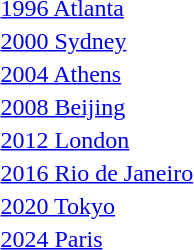<table>
<tr>
<td><a href='#'>1996 Atlanta</a><br></td>
<td></td>
<td></td>
<td></td>
</tr>
<tr>
<td><a href='#'>2000 Sydney</a><br></td>
<td></td>
<td></td>
<td></td>
</tr>
<tr>
<td><a href='#'>2004 Athens</a><br></td>
<td></td>
<td></td>
<td></td>
</tr>
<tr>
<td><a href='#'>2008 Beijing</a><br></td>
<td></td>
<td></td>
<td></td>
</tr>
<tr>
<td><a href='#'>2012 London</a><br></td>
<td></td>
<td></td>
<td></td>
</tr>
<tr>
<td><a href='#'>2016 Rio de Janeiro</a><br></td>
<td></td>
<td></td>
<td></td>
</tr>
<tr>
<td><a href='#'>2020 Tokyo</a><br></td>
<td></td>
<td></td>
<td></td>
</tr>
<tr>
<td><a href='#'>2024 Paris</a><br></td>
<td></td>
<td></td>
<td></td>
</tr>
<tr>
</tr>
</table>
